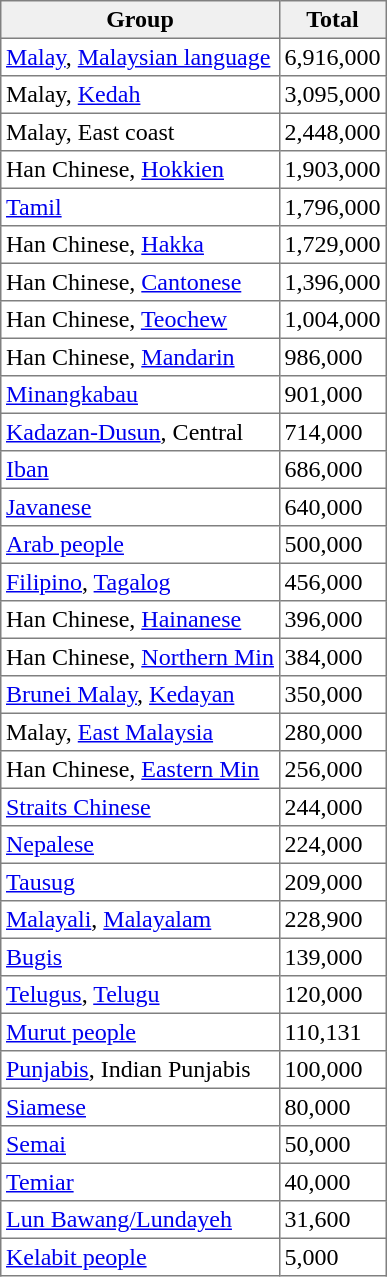<table class="toccolours sortable" border="1" cellpadding="3" style="border-collapse:collapse; text-align: left;">
<tr style="text-align:center; background:#f0f0f0;">
<td><strong>Group</strong></td>
<td><strong>Total</strong></td>
</tr>
<tr>
<td><a href='#'>Malay</a>, <a href='#'>Malaysian language</a></td>
<td>6,916,000</td>
</tr>
<tr>
<td>Malay, <a href='#'>Kedah</a></td>
<td>3,095,000</td>
</tr>
<tr>
<td>Malay, East coast</td>
<td>2,448,000</td>
</tr>
<tr>
<td>Han Chinese, <a href='#'>Hokkien</a></td>
<td>1,903,000</td>
</tr>
<tr>
<td><a href='#'>Tamil</a></td>
<td>1,796,000</td>
</tr>
<tr>
<td>Han Chinese, <a href='#'>Hakka</a></td>
<td>1,729,000</td>
</tr>
<tr>
<td>Han Chinese, <a href='#'>Cantonese</a></td>
<td>1,396,000</td>
</tr>
<tr>
<td>Han Chinese, <a href='#'>Teochew</a></td>
<td>1,004,000</td>
</tr>
<tr>
<td>Han Chinese, <a href='#'>Mandarin</a></td>
<td>986,000</td>
</tr>
<tr>
<td><a href='#'>Minangkabau</a></td>
<td>901,000</td>
</tr>
<tr>
<td><a href='#'>Kadazan-Dusun</a>, Central</td>
<td>714,000</td>
</tr>
<tr>
<td><a href='#'>Iban</a></td>
<td>686,000</td>
</tr>
<tr>
<td><a href='#'>Javanese</a></td>
<td>640,000</td>
</tr>
<tr>
<td><a href='#'>Arab people</a></td>
<td>500,000</td>
</tr>
<tr>
<td><a href='#'>Filipino</a>, <a href='#'>Tagalog</a></td>
<td>456,000</td>
</tr>
<tr>
<td>Han Chinese, <a href='#'>Hainanese</a></td>
<td>396,000</td>
</tr>
<tr>
<td>Han Chinese, <a href='#'>Northern Min</a></td>
<td>384,000</td>
</tr>
<tr>
<td><a href='#'>Brunei Malay</a>, <a href='#'>Kedayan</a></td>
<td>350,000</td>
</tr>
<tr>
<td>Malay, <a href='#'>East Malaysia</a></td>
<td>280,000</td>
</tr>
<tr>
<td>Han Chinese, <a href='#'>Eastern Min</a></td>
<td>256,000</td>
</tr>
<tr>
<td><a href='#'>Straits Chinese</a></td>
<td>244,000</td>
</tr>
<tr>
<td><a href='#'>Nepalese</a></td>
<td>224,000</td>
</tr>
<tr>
<td><a href='#'>Tausug</a></td>
<td>209,000</td>
</tr>
<tr>
<td><a href='#'>Malayali</a>, <a href='#'>Malayalam</a></td>
<td>228,900</td>
</tr>
<tr>
<td><a href='#'>Bugis</a></td>
<td>139,000</td>
</tr>
<tr>
<td><a href='#'>Telugus</a>, <a href='#'>Telugu</a></td>
<td>120,000</td>
</tr>
<tr>
<td><a href='#'>Murut people</a></td>
<td>110,131</td>
</tr>
<tr>
<td><a href='#'>Punjabis</a>, Indian Punjabis</td>
<td>100,000</td>
</tr>
<tr>
<td><a href='#'>Siamese</a></td>
<td>80,000</td>
</tr>
<tr>
<td><a href='#'>Semai</a></td>
<td>50,000</td>
</tr>
<tr>
<td><a href='#'>Temiar</a></td>
<td>40,000</td>
</tr>
<tr>
<td><a href='#'>Lun Bawang/Lundayeh</a></td>
<td>31,600</td>
</tr>
<tr>
<td><a href='#'>Kelabit people</a></td>
<td>5,000</td>
</tr>
</table>
